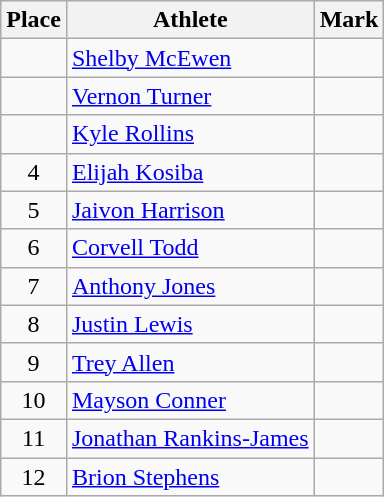<table class="wikitable">
<tr>
<th>Place</th>
<th>Athlete</th>
<th>Mark</th>
</tr>
<tr>
<td align=center></td>
<td><a href='#'>Shelby McEwen</a></td>
<td></td>
</tr>
<tr>
<td align=center></td>
<td><a href='#'>Vernon Turner</a></td>
<td></td>
</tr>
<tr>
<td align=center></td>
<td><a href='#'>Kyle Rollins</a></td>
<td></td>
</tr>
<tr>
<td align=center>4</td>
<td><a href='#'>Elijah Kosiba</a></td>
<td></td>
</tr>
<tr>
<td align=center>5</td>
<td><a href='#'>Jaivon Harrison</a></td>
<td></td>
</tr>
<tr>
<td align=center>6</td>
<td><a href='#'>Corvell Todd</a></td>
<td></td>
</tr>
<tr>
<td align=center>7</td>
<td><a href='#'>Anthony Jones</a></td>
<td></td>
</tr>
<tr>
<td align=center>8</td>
<td><a href='#'>Justin Lewis</a></td>
<td></td>
</tr>
<tr>
<td align=center>9</td>
<td><a href='#'>Trey Allen</a></td>
<td></td>
</tr>
<tr>
<td align=center>10</td>
<td><a href='#'>Mayson Conner</a></td>
<td></td>
</tr>
<tr>
<td align=center>11</td>
<td><a href='#'>Jonathan Rankins-James</a></td>
<td></td>
</tr>
<tr>
<td align=center>12</td>
<td><a href='#'>Brion Stephens</a></td>
<td></td>
</tr>
</table>
